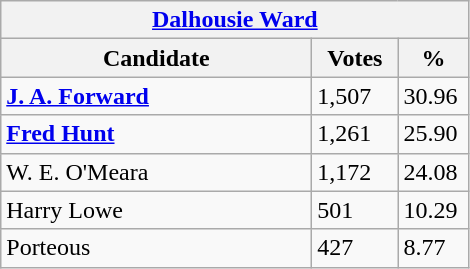<table class="wikitable">
<tr>
<th colspan="3"><a href='#'>Dalhousie Ward</a></th>
</tr>
<tr>
<th style="width: 200px">Candidate</th>
<th style="width: 50px">Votes</th>
<th style="width: 40px">%</th>
</tr>
<tr>
<td><strong><a href='#'>J. A. Forward</a></strong></td>
<td>1,507</td>
<td>30.96</td>
</tr>
<tr>
<td><strong><a href='#'>Fred Hunt</a></strong></td>
<td>1,261</td>
<td>25.90</td>
</tr>
<tr>
<td>W. E. O'Meara</td>
<td>1,172</td>
<td>24.08</td>
</tr>
<tr>
<td>Harry Lowe</td>
<td>501</td>
<td>10.29</td>
</tr>
<tr>
<td>Porteous</td>
<td>427</td>
<td>8.77</td>
</tr>
</table>
